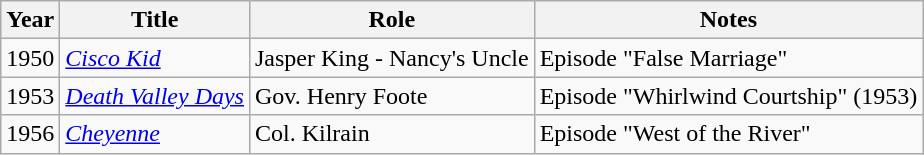<table class="wikitable plainrowheaders sortable">
<tr>
<th scope="col">Year</th>
<th scope="col">Title</th>
<th scope="col">Role</th>
<th scope="col" class="unsortable">Notes</th>
</tr>
<tr>
<td>1950</td>
<td><em><a href='#'>Cisco Kid</a></em></td>
<td>Jasper King - Nancy's Uncle</td>
<td>Episode "False Marriage"</td>
</tr>
<tr>
<td>1953</td>
<td><em><a href='#'>Death Valley Days</a></em></td>
<td>Gov. Henry Foote</td>
<td>Episode "Whirlwind Courtship" (1953)</td>
</tr>
<tr>
<td>1956</td>
<td><em><a href='#'>Cheyenne</a></em></td>
<td>Col. Kilrain</td>
<td>Episode "West of the River"</td>
</tr>
</table>
